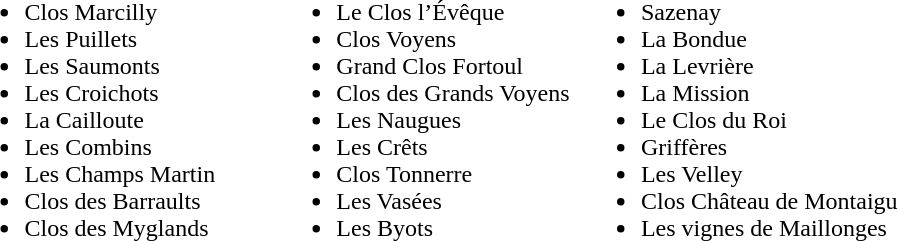<table border="0" width="50%">
<tr ---- valign="top">
<td width="33%"><br><ul><li>Clos Marcilly</li><li>Les Puillets</li><li>Les Saumonts</li><li>Les Croichots</li><li>La Cailloute</li><li>Les Combins</li><li>Les Champs Martin</li><li>Clos des Barraults</li><li>Clos des Myglands</li></ul></td>
<td><br><ul><li>Le Clos l’Évêque</li><li>Clos Voyens</li><li>Grand Clos Fortoul</li><li>Clos des Grands Voyens</li><li>Les Naugues</li><li>Les Crêts</li><li>Clos Tonnerre</li><li>Les Vasées</li><li>Les Byots</li></ul></td>
<td><br><ul><li>Sazenay</li><li>La Bondue</li><li>La Levrière</li><li>La Mission</li><li>Le Clos du Roi</li><li>Griffères</li><li>Les Velley</li><li>Clos Château de Montaigu</li><li>Les vignes de Maillonges</li></ul></td>
</tr>
</table>
